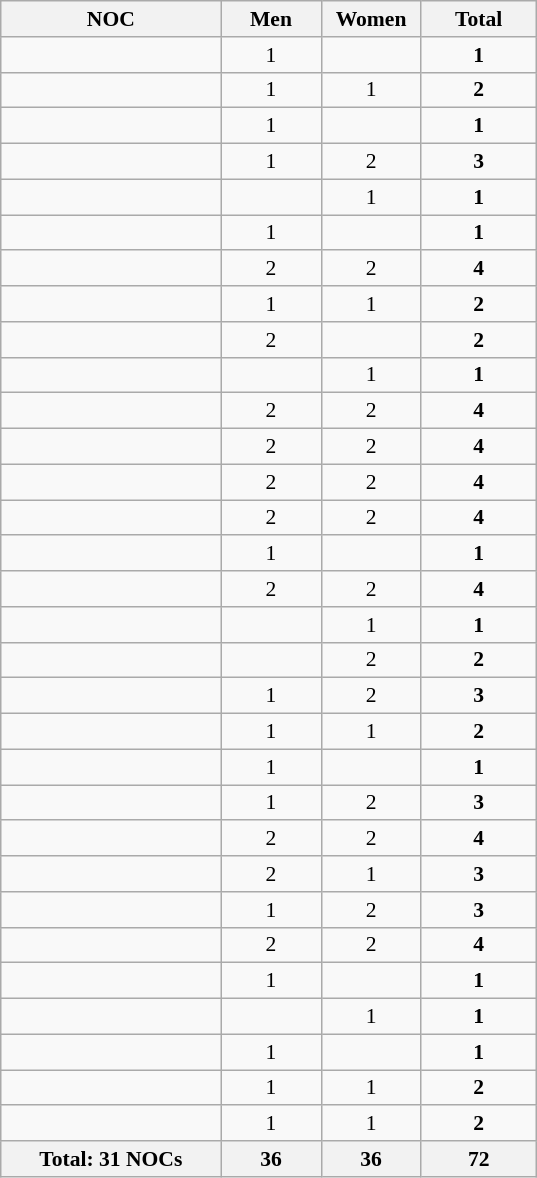<table class="wikitable sortable" style="text-align:center; font-size:90%">
<tr>
<th width=140 align="left">NOC</th>
<th width=60>Men</th>
<th width=60>Women</th>
<th width=70>Total</th>
</tr>
<tr>
<td align=left></td>
<td>1</td>
<td></td>
<td><strong>1</strong></td>
</tr>
<tr>
<td align=left></td>
<td>1</td>
<td>1</td>
<td><strong>2</strong></td>
</tr>
<tr>
<td align=left></td>
<td>1</td>
<td></td>
<td><strong>1</strong></td>
</tr>
<tr>
<td align=left></td>
<td>1</td>
<td>2</td>
<td><strong>3</strong></td>
</tr>
<tr>
<td align=left></td>
<td></td>
<td>1</td>
<td><strong>1</strong></td>
</tr>
<tr>
<td align=left></td>
<td>1</td>
<td></td>
<td><strong>1</strong></td>
</tr>
<tr>
<td align=left></td>
<td>2</td>
<td>2</td>
<td><strong>4</strong></td>
</tr>
<tr>
<td align=left></td>
<td>1</td>
<td>1</td>
<td><strong>2</strong></td>
</tr>
<tr>
<td align=left></td>
<td>2</td>
<td></td>
<td><strong>2</strong></td>
</tr>
<tr>
<td align=left></td>
<td></td>
<td>1</td>
<td><strong>1</strong></td>
</tr>
<tr>
<td align=left></td>
<td>2</td>
<td>2</td>
<td><strong>4</strong></td>
</tr>
<tr>
<td align=left></td>
<td>2</td>
<td>2</td>
<td><strong>4</strong></td>
</tr>
<tr>
<td align=left></td>
<td>2</td>
<td>2</td>
<td><strong>4</strong></td>
</tr>
<tr>
<td align=left></td>
<td>2</td>
<td>2</td>
<td><strong>4</strong></td>
</tr>
<tr>
<td align=left></td>
<td>1</td>
<td></td>
<td><strong>1</strong></td>
</tr>
<tr>
<td align=left></td>
<td>2</td>
<td>2</td>
<td><strong>4</strong></td>
</tr>
<tr>
<td align=left></td>
<td></td>
<td>1</td>
<td><strong>1</strong></td>
</tr>
<tr>
<td align=left></td>
<td></td>
<td>2</td>
<td><strong>2</strong></td>
</tr>
<tr>
<td align=left></td>
<td>1</td>
<td>2</td>
<td><strong>3</strong></td>
</tr>
<tr>
<td align=left></td>
<td>1</td>
<td>1</td>
<td><strong>2</strong></td>
</tr>
<tr>
<td align=left></td>
<td>1</td>
<td></td>
<td><strong>1</strong></td>
</tr>
<tr>
<td align=left></td>
<td>1</td>
<td>2</td>
<td><strong>3</strong></td>
</tr>
<tr>
<td align=left></td>
<td>2</td>
<td>2</td>
<td><strong>4</strong></td>
</tr>
<tr>
<td align=left></td>
<td>2</td>
<td>1</td>
<td><strong>3</strong></td>
</tr>
<tr>
<td align=left></td>
<td>1</td>
<td>2</td>
<td><strong>3</strong></td>
</tr>
<tr>
<td align=left></td>
<td>2</td>
<td>2</td>
<td><strong>4</strong></td>
</tr>
<tr>
<td align=left></td>
<td>1</td>
<td></td>
<td><strong>1</strong></td>
</tr>
<tr>
<td align=left></td>
<td></td>
<td>1</td>
<td><strong>1</strong></td>
</tr>
<tr>
<td align=left></td>
<td>1</td>
<td></td>
<td><strong>1</strong></td>
</tr>
<tr>
<td align=left></td>
<td>1</td>
<td>1</td>
<td><strong>2</strong></td>
</tr>
<tr>
<td align=left></td>
<td>1</td>
<td>1</td>
<td><strong>2</strong></td>
</tr>
<tr>
<th>Total: 31 NOCs</th>
<th>36</th>
<th>36</th>
<th>72</th>
</tr>
</table>
